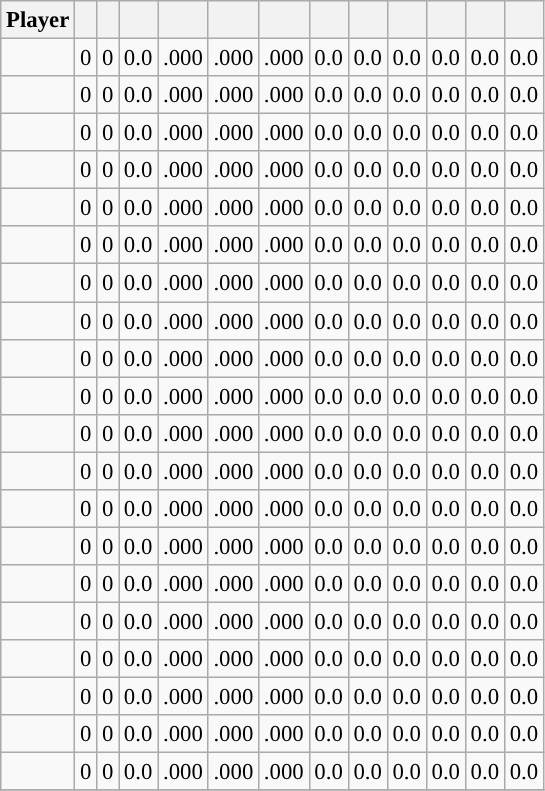<table class="wikitable sortable" style="font-size:95%; text-align:right">
<tr>
<th>Player</th>
<th></th>
<th></th>
<th></th>
<th></th>
<th></th>
<th></th>
<th></th>
<th></th>
<th></th>
<th></th>
<th></th>
<th></th>
</tr>
<tr>
<td><strong></strong></td>
<td>0</td>
<td>0</td>
<td>0.0</td>
<td>.000</td>
<td>.000</td>
<td>.000</td>
<td>0.0</td>
<td>0.0</td>
<td>0.0</td>
<td>0.0</td>
<td>0.0</td>
<td>0.0</td>
</tr>
<tr>
<td><strong></strong></td>
<td>0</td>
<td>0</td>
<td>0.0</td>
<td>.000</td>
<td>.000</td>
<td>.000</td>
<td>0.0</td>
<td>0.0</td>
<td>0.0</td>
<td>0.0</td>
<td>0.0</td>
<td>0.0</td>
</tr>
<tr>
<td><strong></strong></td>
<td>0</td>
<td>0</td>
<td>0.0</td>
<td>.000</td>
<td>.000</td>
<td>.000</td>
<td>0.0</td>
<td>0.0</td>
<td>0.0</td>
<td>0.0</td>
<td>0.0</td>
<td>0.0</td>
</tr>
<tr>
<td><strong></strong></td>
<td>0</td>
<td>0</td>
<td>0.0</td>
<td>.000</td>
<td>.000</td>
<td>.000</td>
<td>0.0</td>
<td>0.0</td>
<td>0.0</td>
<td>0.0</td>
<td>0.0</td>
<td>0.0</td>
</tr>
<tr>
<td><strong></strong></td>
<td>0</td>
<td>0</td>
<td>0.0</td>
<td>.000</td>
<td>.000</td>
<td>.000</td>
<td>0.0</td>
<td>0.0</td>
<td>0.0</td>
<td>0.0</td>
<td>0.0</td>
<td>0.0</td>
</tr>
<tr>
<td><strong></strong></td>
<td>0</td>
<td>0</td>
<td>0.0</td>
<td>.000</td>
<td>.000</td>
<td>.000</td>
<td>0.0</td>
<td>0.0</td>
<td>0.0</td>
<td>0.0</td>
<td>0.0</td>
<td>0.0</td>
</tr>
<tr>
<td><strong></strong></td>
<td>0</td>
<td>0</td>
<td>0.0</td>
<td>.000</td>
<td>.000</td>
<td>.000</td>
<td>0.0</td>
<td>0.0</td>
<td>0.0</td>
<td>0.0</td>
<td>0.0</td>
<td>0.0</td>
</tr>
<tr>
<td><strong></strong></td>
<td>0</td>
<td>0</td>
<td>0.0</td>
<td>.000</td>
<td>.000</td>
<td>.000</td>
<td>0.0</td>
<td>0.0</td>
<td>0.0</td>
<td>0.0</td>
<td>0.0</td>
<td>0.0</td>
</tr>
<tr>
<td><strong></strong></td>
<td>0</td>
<td>0</td>
<td>0.0</td>
<td>.000</td>
<td>.000</td>
<td>.000</td>
<td>0.0</td>
<td>0.0</td>
<td>0.0</td>
<td>0.0</td>
<td>0.0</td>
<td>0.0</td>
</tr>
<tr>
<td><strong></strong></td>
<td>0</td>
<td>0</td>
<td>0.0</td>
<td>.000</td>
<td>.000</td>
<td>.000</td>
<td>0.0</td>
<td>0.0</td>
<td>0.0</td>
<td>0.0</td>
<td>0.0</td>
<td>0.0</td>
</tr>
<tr>
<td><strong></strong></td>
<td>0</td>
<td>0</td>
<td>0.0</td>
<td>.000</td>
<td>.000</td>
<td>.000</td>
<td>0.0</td>
<td>0.0</td>
<td>0.0</td>
<td>0.0</td>
<td>0.0</td>
<td>0.0</td>
</tr>
<tr>
<td><strong></strong></td>
<td>0</td>
<td>0</td>
<td>0.0</td>
<td>.000</td>
<td>.000</td>
<td>.000</td>
<td>0.0</td>
<td>0.0</td>
<td>0.0</td>
<td>0.0</td>
<td>0.0</td>
<td>0.0</td>
</tr>
<tr>
<td><strong></strong></td>
<td>0</td>
<td>0</td>
<td>0.0</td>
<td>.000</td>
<td>.000</td>
<td>.000</td>
<td>0.0</td>
<td>0.0</td>
<td>0.0</td>
<td>0.0</td>
<td>0.0</td>
<td>0.0</td>
</tr>
<tr>
<td><strong></strong></td>
<td>0</td>
<td>0</td>
<td>0.0</td>
<td>.000</td>
<td>.000</td>
<td>.000</td>
<td>0.0</td>
<td>0.0</td>
<td>0.0</td>
<td>0.0</td>
<td>0.0</td>
<td>0.0</td>
</tr>
<tr>
<td><strong></strong></td>
<td>0</td>
<td>0</td>
<td>0.0</td>
<td>.000</td>
<td>.000</td>
<td>.000</td>
<td>0.0</td>
<td>0.0</td>
<td>0.0</td>
<td>0.0</td>
<td>0.0</td>
<td>0.0</td>
</tr>
<tr>
<td><strong></strong></td>
<td>0</td>
<td>0</td>
<td>0.0</td>
<td>.000</td>
<td>.000</td>
<td>.000</td>
<td>0.0</td>
<td>0.0</td>
<td>0.0</td>
<td>0.0</td>
<td>0.0</td>
<td>0.0</td>
</tr>
<tr>
<td><strong></strong></td>
<td>0</td>
<td>0</td>
<td>0.0</td>
<td>.000</td>
<td>.000</td>
<td>.000</td>
<td>0.0</td>
<td>0.0</td>
<td>0.0</td>
<td>0.0</td>
<td>0.0</td>
<td>0.0</td>
</tr>
<tr>
<td><strong></strong></td>
<td>0</td>
<td>0</td>
<td>0.0</td>
<td>.000</td>
<td>.000</td>
<td>.000</td>
<td>0.0</td>
<td>0.0</td>
<td>0.0</td>
<td>0.0</td>
<td>0.0</td>
<td>0.0</td>
</tr>
<tr>
<td><strong></strong></td>
<td>0</td>
<td>0</td>
<td>0.0</td>
<td>.000</td>
<td>.000</td>
<td>.000</td>
<td>0.0</td>
<td>0.0</td>
<td>0.0</td>
<td>0.0</td>
<td>0.0</td>
<td>0.0</td>
</tr>
<tr>
<td><strong></strong></td>
<td>0</td>
<td>0</td>
<td>0.0</td>
<td>.000</td>
<td>.000</td>
<td>.000</td>
<td>0.0</td>
<td>0.0</td>
<td>0.0</td>
<td>0.0</td>
<td>0.0</td>
<td>0.0</td>
</tr>
<tr>
</tr>
</table>
